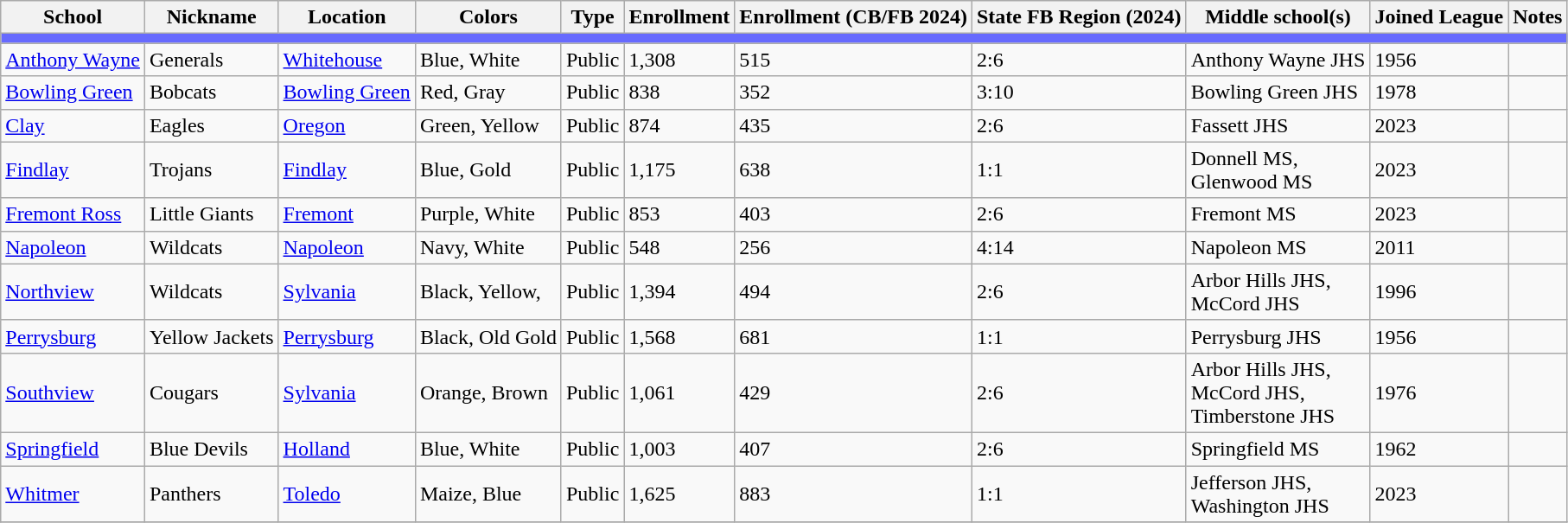<table class="wikitable sortable">
<tr>
<th>School</th>
<th>Nickname</th>
<th>Location</th>
<th>Colors</th>
<th>Type</th>
<th>Enrollment</th>
<th>Enrollment (CB/FB 2024)</th>
<th>State FB Region (2024)</th>
<th>Middle school(s)</th>
<th>Joined League</th>
<th>Notes</th>
</tr>
<tr>
<th colspan="11" style="background:#676AFE;"></th>
</tr>
<tr>
<td><a href='#'>Anthony Wayne</a></td>
<td>Generals</td>
<td><a href='#'>Whitehouse</a></td>
<td>Blue, White <br>  </td>
<td>Public</td>
<td>1,308</td>
<td>515</td>
<td>2:6</td>
<td>Anthony Wayne JHS</td>
<td>1956</td>
<td></td>
</tr>
<tr>
<td><a href='#'>Bowling Green</a></td>
<td>Bobcats</td>
<td><a href='#'>Bowling Green</a></td>
<td>Red, Gray <br> </td>
<td>Public</td>
<td>838</td>
<td>352</td>
<td>3:10</td>
<td>Bowling Green JHS</td>
<td>1978</td>
<td></td>
</tr>
<tr>
<td><a href='#'>Clay</a></td>
<td>Eagles</td>
<td><a href='#'>Oregon</a></td>
<td>Green, Yellow <br> </td>
<td>Public</td>
<td>874</td>
<td>435</td>
<td>2:6</td>
<td>Fassett JHS</td>
<td>2023</td>
<td></td>
</tr>
<tr>
<td><a href='#'>Findlay</a></td>
<td>Trojans</td>
<td><a href='#'>Findlay</a></td>
<td>Blue, Gold<br> </td>
<td>Public</td>
<td>1,175</td>
<td>638</td>
<td>1:1</td>
<td>Donnell MS,<br>Glenwood MS</td>
<td>2023</td>
<td></td>
</tr>
<tr>
<td><a href='#'>Fremont Ross</a></td>
<td>Little Giants</td>
<td><a href='#'>Fremont</a></td>
<td>Purple, White<br> </td>
<td>Public</td>
<td>853</td>
<td>403</td>
<td>2:6</td>
<td>Fremont MS</td>
<td>2023</td>
<td></td>
</tr>
<tr>
<td><a href='#'>Napoleon</a></td>
<td>Wildcats</td>
<td><a href='#'>Napoleon</a></td>
<td>Navy, White <br>  </td>
<td>Public</td>
<td>548</td>
<td>256</td>
<td>4:14</td>
<td>Napoleon MS</td>
<td>2011</td>
<td></td>
</tr>
<tr>
<td><a href='#'>Northview</a></td>
<td>Wildcats</td>
<td><a href='#'>Sylvania</a></td>
<td>Black, Yellow,<br> </td>
<td>Public</td>
<td>1,394</td>
<td>494</td>
<td>2:6</td>
<td>Arbor Hills JHS,<br> McCord JHS</td>
<td>1996</td>
<td></td>
</tr>
<tr>
<td><a href='#'>Perrysburg</a></td>
<td>Yellow Jackets</td>
<td><a href='#'>Perrysburg</a></td>
<td>Black, Old Gold<br> </td>
<td>Public</td>
<td>1,568</td>
<td>681</td>
<td>1:1</td>
<td>Perrysburg JHS</td>
<td>1956</td>
<td></td>
</tr>
<tr>
<td><a href='#'>Southview</a></td>
<td>Cougars</td>
<td><a href='#'>Sylvania</a></td>
<td>Orange, Brown<br> </td>
<td>Public</td>
<td>1,061</td>
<td>429</td>
<td>2:6</td>
<td>Arbor Hills JHS,<br> McCord JHS,<br> Timberstone JHS</td>
<td>1976</td>
<td></td>
</tr>
<tr>
<td><a href='#'>Springfield</a></td>
<td>Blue Devils</td>
<td><a href='#'>Holland</a></td>
<td>Blue, White<br> </td>
<td>Public</td>
<td>1,003</td>
<td>407</td>
<td>2:6</td>
<td>Springfield MS</td>
<td>1962</td>
<td></td>
</tr>
<tr>
<td><a href='#'>Whitmer</a></td>
<td>Panthers</td>
<td><a href='#'>Toledo</a></td>
<td>Maize, Blue<br> </td>
<td>Public</td>
<td>1,625</td>
<td>883</td>
<td>1:1</td>
<td>Jefferson JHS,<br>Washington JHS</td>
<td>2023</td>
<td></td>
</tr>
<tr>
</tr>
</table>
